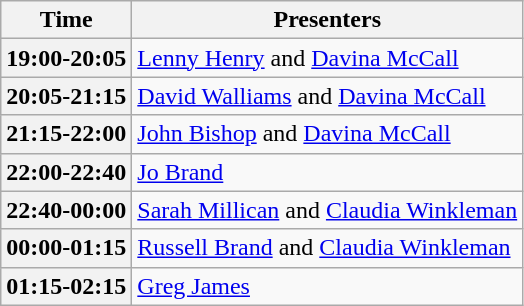<table class="wikitable">
<tr>
<th>Time</th>
<th>Presenters</th>
</tr>
<tr>
<th>19:00-20:05</th>
<td><a href='#'>Lenny Henry</a> and <a href='#'>Davina McCall</a></td>
</tr>
<tr>
<th>20:05-21:15</th>
<td><a href='#'>David Walliams</a> and <a href='#'>Davina McCall</a></td>
</tr>
<tr>
<th>21:15-22:00</th>
<td><a href='#'>John Bishop</a> and <a href='#'>Davina McCall</a></td>
</tr>
<tr>
<th>22:00-22:40</th>
<td><a href='#'>Jo Brand</a></td>
</tr>
<tr>
<th>22:40-00:00</th>
<td><a href='#'>Sarah Millican</a> and <a href='#'>Claudia Winkleman</a></td>
</tr>
<tr>
<th>00:00-01:15</th>
<td><a href='#'>Russell Brand</a> and <a href='#'>Claudia Winkleman</a></td>
</tr>
<tr>
<th>01:15-02:15</th>
<td><a href='#'>Greg James</a></td>
</tr>
</table>
